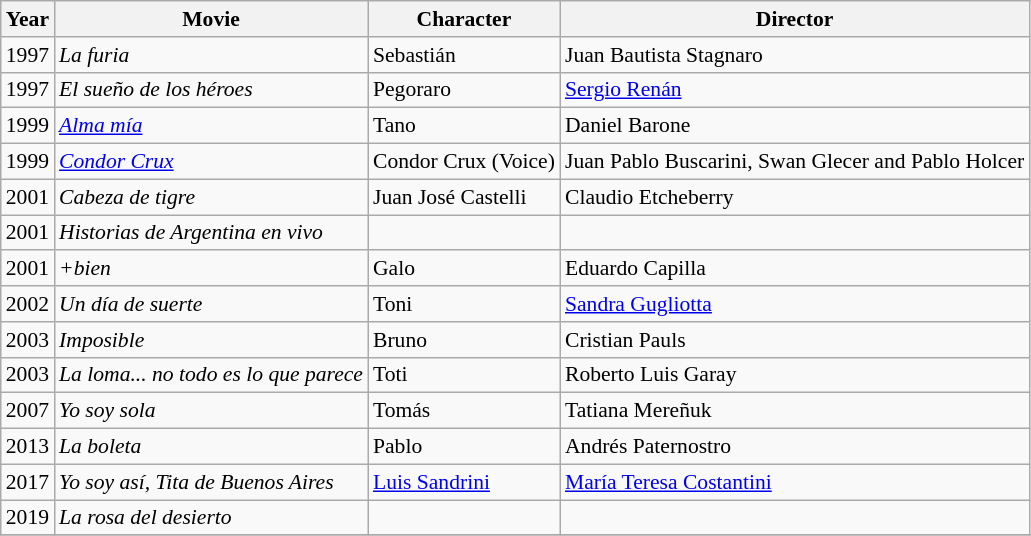<table class="wikitable" style="font-size: 90%;">
<tr>
<th>Year</th>
<th>Movie</th>
<th>Character</th>
<th>Director</th>
</tr>
<tr>
<td>1997</td>
<td><em>La furia</em></td>
<td>Sebastián</td>
<td>Juan Bautista Stagnaro</td>
</tr>
<tr>
<td>1997</td>
<td><em>El sueño de los héroes</em></td>
<td>Pegoraro</td>
<td><a href='#'>Sergio Renán</a></td>
</tr>
<tr>
<td>1999</td>
<td><em><a href='#'>Alma mía</a></em></td>
<td>Tano</td>
<td>Daniel Barone</td>
</tr>
<tr>
<td>1999</td>
<td><em><a href='#'>Condor Crux</a></em></td>
<td>Condor Crux (Voice)</td>
<td>Juan Pablo Buscarini, Swan Glecer and Pablo Holcer</td>
</tr>
<tr>
<td>2001</td>
<td><em>Cabeza de tigre</em></td>
<td>Juan José Castelli</td>
<td>Claudio Etcheberry</td>
</tr>
<tr>
<td>2001</td>
<td><em>Historias de Argentina en vivo</em></td>
<td></td>
<td></td>
</tr>
<tr>
<td>2001</td>
<td><em>+bien</em></td>
<td>Galo</td>
<td>Eduardo Capilla</td>
</tr>
<tr>
<td>2002</td>
<td><em>Un día de suerte</em></td>
<td>Toni</td>
<td><a href='#'>Sandra Gugliotta</a></td>
</tr>
<tr>
<td>2003</td>
<td><em>Imposible</em></td>
<td>Bruno</td>
<td>Cristian Pauls</td>
</tr>
<tr>
<td>2003</td>
<td><em>La loma... no todo es lo que parece</em></td>
<td>Toti</td>
<td>Roberto Luis Garay</td>
</tr>
<tr>
<td>2007</td>
<td><em>Yo soy sola</em></td>
<td>Tomás</td>
<td>Tatiana Mereñuk</td>
</tr>
<tr>
<td>2013</td>
<td><em>La boleta</em></td>
<td>Pablo</td>
<td>Andrés Paternostro</td>
</tr>
<tr>
<td>2017</td>
<td><em>Yo soy así, Tita de Buenos Aires</em></td>
<td><a href='#'>Luis Sandrini</a></td>
<td><a href='#'>María Teresa Costantini</a></td>
</tr>
<tr>
<td>2019</td>
<td><em>La rosa del desierto</em></td>
<td></td>
<td></td>
</tr>
<tr>
</tr>
</table>
